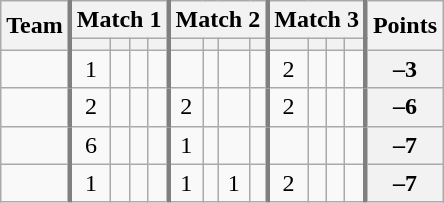<table class="wikitable sortable" style="text-align:center;">
<tr>
<th rowspan=2>Team</th>
<th colspan=4 style="border-left:3px solid gray">Match 1</th>
<th colspan=4 style="border-left:3px solid gray">Match 2</th>
<th colspan=4 style="border-left:3px solid gray">Match 3</th>
<th rowspan=2 style="border-left:3px solid gray">Points</th>
</tr>
<tr>
<th style="border-left:3px solid gray"></th>
<th></th>
<th></th>
<th></th>
<th style="border-left:3px solid gray"></th>
<th></th>
<th></th>
<th></th>
<th style="border-left:3px solid gray"></th>
<th></th>
<th></th>
<th></th>
</tr>
<tr>
<td align=left></td>
<td style="border-left:3px solid gray">1</td>
<td></td>
<td></td>
<td></td>
<td style="border-left:3px solid gray"></td>
<td></td>
<td></td>
<td></td>
<td style="border-left:3px solid gray">2</td>
<td></td>
<td></td>
<td></td>
<th style="border-left:3px solid gray">–3</th>
</tr>
<tr>
<td align=left></td>
<td style="border-left:3px solid gray">2</td>
<td></td>
<td></td>
<td></td>
<td style="border-left:3px solid gray">2</td>
<td></td>
<td></td>
<td></td>
<td style="border-left:3px solid gray">2</td>
<td></td>
<td></td>
<td></td>
<th style="border-left:3px solid gray">–6</th>
</tr>
<tr>
<td align=left></td>
<td style="border-left:3px solid gray">6</td>
<td></td>
<td></td>
<td></td>
<td style="border-left:3px solid gray">1</td>
<td></td>
<td></td>
<td></td>
<td style="border-left:3px solid gray"></td>
<td></td>
<td></td>
<td></td>
<th style="border-left:3px solid gray">–7</th>
</tr>
<tr>
<td align=left></td>
<td style="border-left:3px solid gray">1</td>
<td></td>
<td></td>
<td></td>
<td style="border-left:3px solid gray">1</td>
<td></td>
<td>1</td>
<td></td>
<td style="border-left:3px solid gray">2</td>
<td></td>
<td></td>
<td></td>
<th style="border-left:3px solid gray">–7</th>
</tr>
</table>
